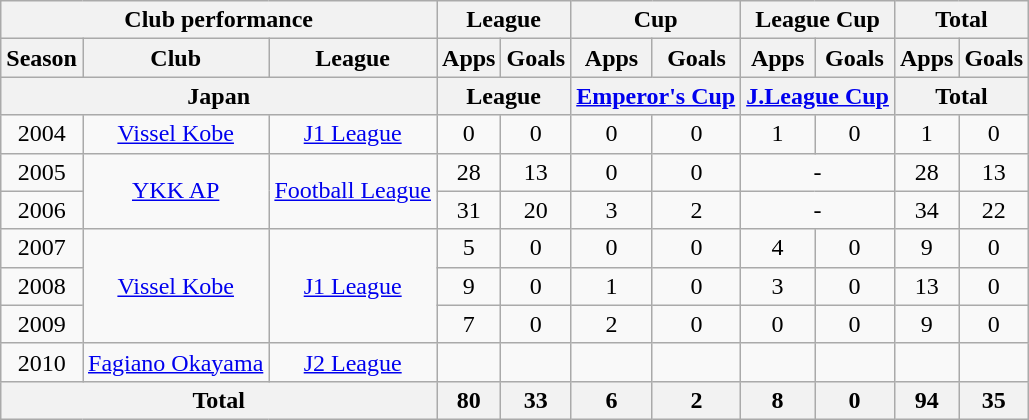<table class="wikitable" style="text-align:center;">
<tr>
<th colspan=3>Club performance</th>
<th colspan=2>League</th>
<th colspan=2>Cup</th>
<th colspan=2>League Cup</th>
<th colspan=2>Total</th>
</tr>
<tr>
<th>Season</th>
<th>Club</th>
<th>League</th>
<th>Apps</th>
<th>Goals</th>
<th>Apps</th>
<th>Goals</th>
<th>Apps</th>
<th>Goals</th>
<th>Apps</th>
<th>Goals</th>
</tr>
<tr>
<th colspan=3>Japan</th>
<th colspan=2>League</th>
<th colspan=2><a href='#'>Emperor's Cup</a></th>
<th colspan=2><a href='#'>J.League Cup</a></th>
<th colspan=2>Total</th>
</tr>
<tr>
<td>2004</td>
<td><a href='#'>Vissel Kobe</a></td>
<td><a href='#'>J1 League</a></td>
<td>0</td>
<td>0</td>
<td>0</td>
<td>0</td>
<td>1</td>
<td>0</td>
<td>1</td>
<td>0</td>
</tr>
<tr>
<td>2005</td>
<td rowspan="2"><a href='#'>YKK AP</a></td>
<td rowspan="2"><a href='#'>Football League</a></td>
<td>28</td>
<td>13</td>
<td>0</td>
<td>0</td>
<td colspan="2">-</td>
<td>28</td>
<td>13</td>
</tr>
<tr>
<td>2006</td>
<td>31</td>
<td>20</td>
<td>3</td>
<td>2</td>
<td colspan="2">-</td>
<td>34</td>
<td>22</td>
</tr>
<tr>
<td>2007</td>
<td rowspan="3"><a href='#'>Vissel Kobe</a></td>
<td rowspan="3"><a href='#'>J1 League</a></td>
<td>5</td>
<td>0</td>
<td>0</td>
<td>0</td>
<td>4</td>
<td>0</td>
<td>9</td>
<td>0</td>
</tr>
<tr>
<td>2008</td>
<td>9</td>
<td>0</td>
<td>1</td>
<td>0</td>
<td>3</td>
<td>0</td>
<td>13</td>
<td>0</td>
</tr>
<tr>
<td>2009</td>
<td>7</td>
<td>0</td>
<td>2</td>
<td>0</td>
<td>0</td>
<td>0</td>
<td>9</td>
<td>0</td>
</tr>
<tr>
<td>2010</td>
<td><a href='#'>Fagiano Okayama</a></td>
<td><a href='#'>J2 League</a></td>
<td></td>
<td></td>
<td></td>
<td></td>
<td></td>
<td></td>
<td></td>
<td></td>
</tr>
<tr>
<th colspan=3>Total</th>
<th>80</th>
<th>33</th>
<th>6</th>
<th>2</th>
<th>8</th>
<th>0</th>
<th>94</th>
<th>35</th>
</tr>
</table>
